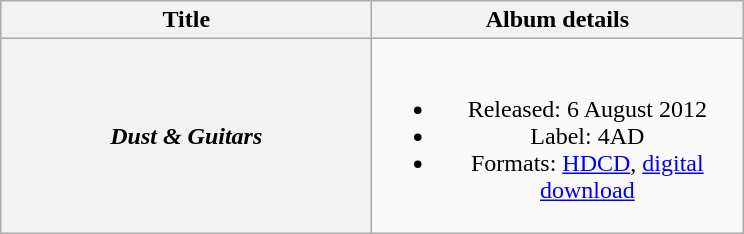<table class="wikitable plainrowheaders" style="text-align:center;">
<tr>
<th scope="col" style="width:15em;">Title</th>
<th scope="col" style="width:15em;">Album details</th>
</tr>
<tr>
<th scope="row"><em>Dust & Guitars</em></th>
<td><br><ul><li>Released: 6 August 2012</li><li>Label: 4AD</li><li>Formats: <a href='#'>HDCD</a>, <a href='#'>digital download</a></li></ul></td>
</tr>
</table>
